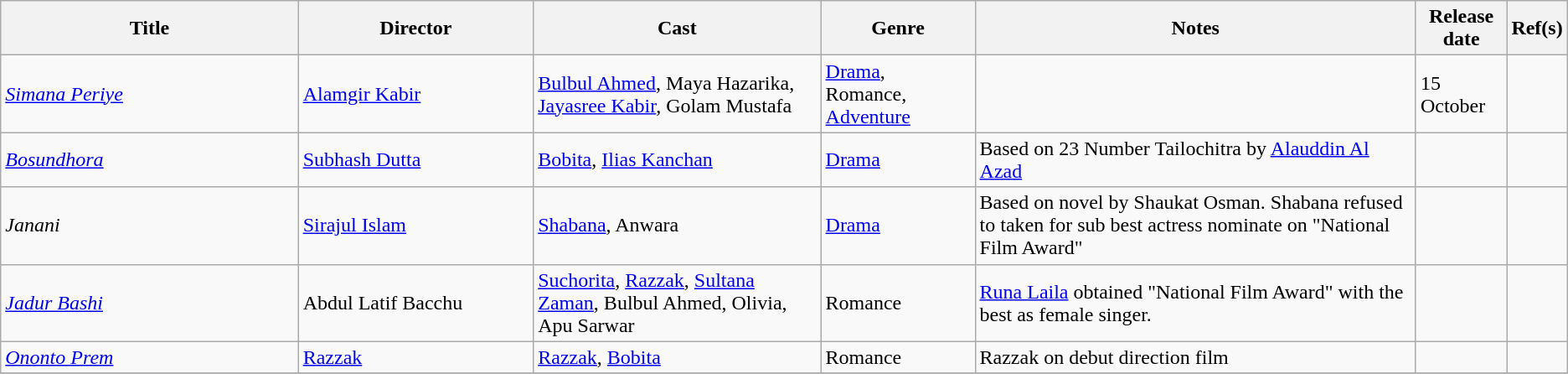<table class="wikitable">
<tr>
<th style="width:19%;">Title</th>
<th style="width:15%;">Director</th>
<th>Cast</th>
<th>Genre</th>
<th>Notes</th>
<th>Release date</th>
<th>Ref(s)</th>
</tr>
<tr>
<td><em><a href='#'>Simana Periye</a></em></td>
<td><a href='#'>Alamgir Kabir</a></td>
<td><a href='#'>Bulbul Ahmed</a>, Maya Hazarika, <a href='#'>Jayasree Kabir</a>, Golam Mustafa</td>
<td><a href='#'>Drama</a>, Romance, <a href='#'>Adventure</a></td>
<td></td>
<td>15 October</td>
<td><br></td>
</tr>
<tr>
<td><em><a href='#'>Bosundhora</a></em></td>
<td><a href='#'>Subhash Dutta</a></td>
<td><a href='#'>Bobita</a>, <a href='#'>Ilias Kanchan</a></td>
<td><a href='#'>Drama</a></td>
<td>Based on 23 Number Tailochitra by <a href='#'>Alauddin Al Azad</a></td>
<td></td>
<td></td>
</tr>
<tr>
<td><em>Janani</em></td>
<td><a href='#'>Sirajul Islam</a></td>
<td><a href='#'>Shabana</a>, Anwara</td>
<td><a href='#'>Drama</a></td>
<td>Based on novel by Shaukat Osman. Shabana refused to taken for sub best actress nominate on "National Film Award"</td>
<td></td>
<td></td>
</tr>
<tr>
<td><em><a href='#'>Jadur Bashi</a></em></td>
<td>Abdul Latif Bacchu</td>
<td><a href='#'>Suchorita</a>, <a href='#'>Razzak</a>, <a href='#'>Sultana Zaman</a>, Bulbul Ahmed, Olivia, Apu Sarwar</td>
<td>Romance</td>
<td><a href='#'>Runa Laila</a> obtained "National Film Award" with the best as female singer.</td>
<td></td>
<td></td>
</tr>
<tr>
<td><em><a href='#'>Ononto Prem</a></em></td>
<td><a href='#'>Razzak</a></td>
<td><a href='#'>Razzak</a>, <a href='#'>Bobita</a></td>
<td>Romance</td>
<td>Razzak on debut direction film</td>
<td></td>
<td></td>
</tr>
<tr>
</tr>
</table>
